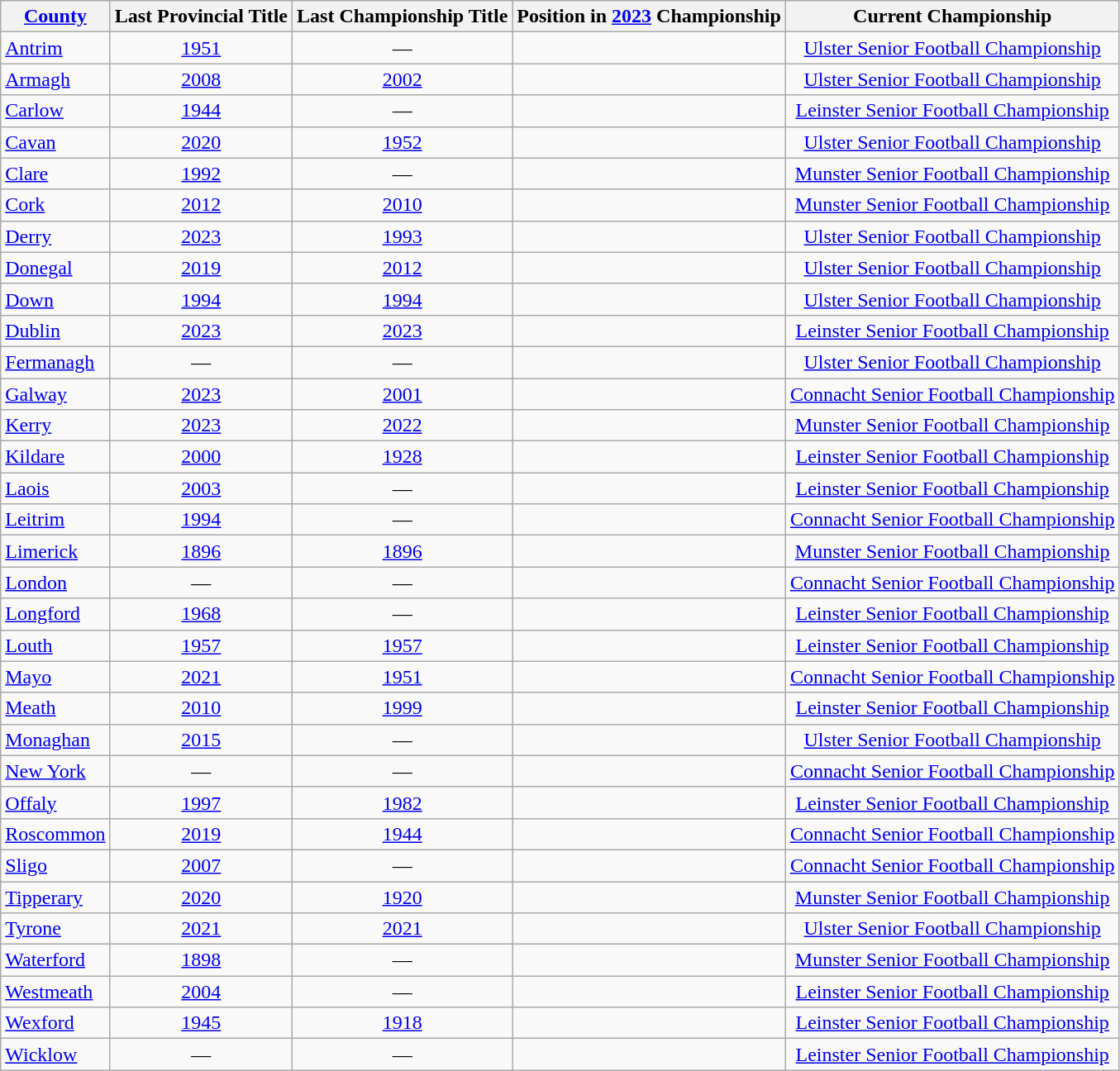<table class="wikitable sortable" style="text-align:center">
<tr>
<th><a href='#'>County</a></th>
<th>Last Provincial Title</th>
<th>Last Championship Title</th>
<th>Position in <a href='#'>2023</a> Championship</th>
<th>Current Championship</th>
</tr>
<tr>
<td style="text-align:left"> <a href='#'>Antrim</a></td>
<td><a href='#'>1951</a></td>
<td>—</td>
<td></td>
<td><a href='#'>Ulster Senior Football Championship</a></td>
</tr>
<tr>
<td style="text-align:left"> <a href='#'>Armagh</a></td>
<td><a href='#'>2008</a></td>
<td><a href='#'>2002</a></td>
<td></td>
<td><a href='#'>Ulster Senior Football Championship</a></td>
</tr>
<tr>
<td style="text-align:left"> <a href='#'>Carlow</a></td>
<td><a href='#'>1944</a></td>
<td>—</td>
<td></td>
<td><a href='#'>Leinster Senior Football Championship</a></td>
</tr>
<tr>
<td style="text-align:left"> <a href='#'>Cavan</a></td>
<td><a href='#'>2020</a></td>
<td><a href='#'>1952</a></td>
<td></td>
<td><a href='#'>Ulster Senior Football Championship</a></td>
</tr>
<tr>
<td style="text-align:left"> <a href='#'>Clare</a></td>
<td><a href='#'>1992</a></td>
<td>—</td>
<td></td>
<td><a href='#'>Munster Senior Football Championship</a></td>
</tr>
<tr>
<td style="text-align:left"> <a href='#'>Cork</a></td>
<td><a href='#'>2012</a></td>
<td><a href='#'>2010</a></td>
<td></td>
<td><a href='#'>Munster Senior Football Championship</a></td>
</tr>
<tr>
<td style="text-align:left"> <a href='#'>Derry</a></td>
<td><a href='#'>2023</a></td>
<td><a href='#'>1993</a></td>
<td></td>
<td><a href='#'>Ulster Senior Football Championship</a></td>
</tr>
<tr>
<td style="text-align:left"> <a href='#'>Donegal</a></td>
<td><a href='#'>2019</a></td>
<td><a href='#'>2012</a></td>
<td></td>
<td><a href='#'>Ulster Senior Football Championship</a></td>
</tr>
<tr>
<td style="text-align:left"> <a href='#'>Down</a></td>
<td><a href='#'>1994</a></td>
<td><a href='#'>1994</a></td>
<td></td>
<td><a href='#'>Ulster Senior Football Championship</a></td>
</tr>
<tr>
<td style="text-align:left"> <a href='#'>Dublin</a></td>
<td><a href='#'>2023</a></td>
<td><a href='#'>2023</a></td>
<td></td>
<td><a href='#'>Leinster Senior Football Championship</a></td>
</tr>
<tr>
<td style="text-align:left"><a href='#'>Fermanagh</a></td>
<td>—</td>
<td>—</td>
<td></td>
<td><a href='#'>Ulster Senior Football Championship</a></td>
</tr>
<tr>
<td style="text-align:left"> <a href='#'>Galway</a></td>
<td><a href='#'>2023</a></td>
<td><a href='#'>2001</a></td>
<td></td>
<td><a href='#'>Connacht Senior Football Championship</a></td>
</tr>
<tr>
<td style="text-align:left"> <a href='#'>Kerry</a></td>
<td><a href='#'>2023</a></td>
<td><a href='#'>2022</a></td>
<td></td>
<td><a href='#'>Munster Senior Football Championship</a></td>
</tr>
<tr>
<td style="text-align:left"> <a href='#'>Kildare</a></td>
<td><a href='#'>2000</a></td>
<td><a href='#'>1928</a></td>
<td></td>
<td><a href='#'>Leinster Senior Football Championship</a></td>
</tr>
<tr>
<td style="text-align:left"> <a href='#'>Laois</a></td>
<td><a href='#'>2003</a></td>
<td>—</td>
<td></td>
<td><a href='#'>Leinster Senior Football Championship</a></td>
</tr>
<tr>
<td style="text-align:left"> <a href='#'>Leitrim</a></td>
<td><a href='#'>1994</a></td>
<td>—</td>
<td></td>
<td><a href='#'>Connacht Senior Football Championship</a></td>
</tr>
<tr>
<td style="text-align:left"> <a href='#'>Limerick</a></td>
<td><a href='#'>1896</a></td>
<td><a href='#'>1896</a></td>
<td></td>
<td><a href='#'>Munster Senior Football Championship</a></td>
</tr>
<tr>
<td style="text-align:left"> <a href='#'>London</a></td>
<td>—</td>
<td>—</td>
<td></td>
<td><a href='#'>Connacht Senior Football Championship</a></td>
</tr>
<tr>
<td style="text-align:left"> <a href='#'>Longford</a></td>
<td><a href='#'>1968</a></td>
<td>—</td>
<td></td>
<td><a href='#'>Leinster Senior Football Championship</a></td>
</tr>
<tr>
<td style="text-align:left"> <a href='#'>Louth</a></td>
<td><a href='#'>1957</a></td>
<td><a href='#'>1957</a></td>
<td></td>
<td><a href='#'>Leinster Senior Football Championship</a></td>
</tr>
<tr>
<td style="text-align:left"> <a href='#'>Mayo</a></td>
<td><a href='#'>2021</a></td>
<td><a href='#'>1951</a></td>
<td></td>
<td><a href='#'>Connacht Senior Football Championship</a></td>
</tr>
<tr>
<td style="text-align:left"> <a href='#'>Meath</a></td>
<td><a href='#'>2010</a></td>
<td><a href='#'>1999</a></td>
<td></td>
<td><a href='#'>Leinster Senior Football Championship</a></td>
</tr>
<tr>
<td style="text-align:left"><a href='#'>Monaghan</a></td>
<td><a href='#'>2015</a></td>
<td>—</td>
<td></td>
<td><a href='#'>Ulster Senior Football Championship</a></td>
</tr>
<tr>
<td style="text-align:left"> <a href='#'>New York</a></td>
<td>—</td>
<td>—</td>
<td></td>
<td><a href='#'>Connacht Senior Football Championship</a></td>
</tr>
<tr>
<td style="text-align:left"> <a href='#'>Offaly</a></td>
<td><a href='#'>1997</a></td>
<td><a href='#'>1982</a></td>
<td></td>
<td><a href='#'>Leinster Senior Football Championship</a></td>
</tr>
<tr>
<td style="text-align:left"><a href='#'>Roscommon</a></td>
<td><a href='#'>2019</a></td>
<td><a href='#'>1944</a></td>
<td></td>
<td><a href='#'>Connacht Senior Football Championship</a></td>
</tr>
<tr>
<td style="text-align:left"> <a href='#'>Sligo</a></td>
<td><a href='#'>2007</a></td>
<td>—</td>
<td></td>
<td><a href='#'>Connacht Senior Football Championship</a></td>
</tr>
<tr>
<td style="text-align:left"> <a href='#'>Tipperary</a></td>
<td><a href='#'>2020</a></td>
<td><a href='#'>1920</a></td>
<td></td>
<td><a href='#'>Munster Senior Football Championship</a></td>
</tr>
<tr>
<td style="text-align:left"> <a href='#'>Tyrone</a></td>
<td><a href='#'>2021</a></td>
<td><a href='#'>2021</a></td>
<td></td>
<td><a href='#'>Ulster Senior Football Championship</a></td>
</tr>
<tr>
<td style="text-align:left"> <a href='#'>Waterford</a></td>
<td><a href='#'>1898</a></td>
<td>—</td>
<td></td>
<td><a href='#'>Munster Senior Football Championship</a></td>
</tr>
<tr>
<td style="text-align:left"><a href='#'>Westmeath</a></td>
<td><a href='#'>2004</a></td>
<td>—</td>
<td></td>
<td><a href='#'>Leinster Senior Football Championship</a></td>
</tr>
<tr>
<td style="text-align:left"> <a href='#'>Wexford</a></td>
<td><a href='#'>1945</a></td>
<td><a href='#'>1918</a></td>
<td></td>
<td><a href='#'>Leinster Senior Football Championship</a></td>
</tr>
<tr>
<td style="text-align:left"> <a href='#'>Wicklow</a></td>
<td>—</td>
<td>—</td>
<td></td>
<td><a href='#'>Leinster Senior Football Championship</a></td>
</tr>
</table>
